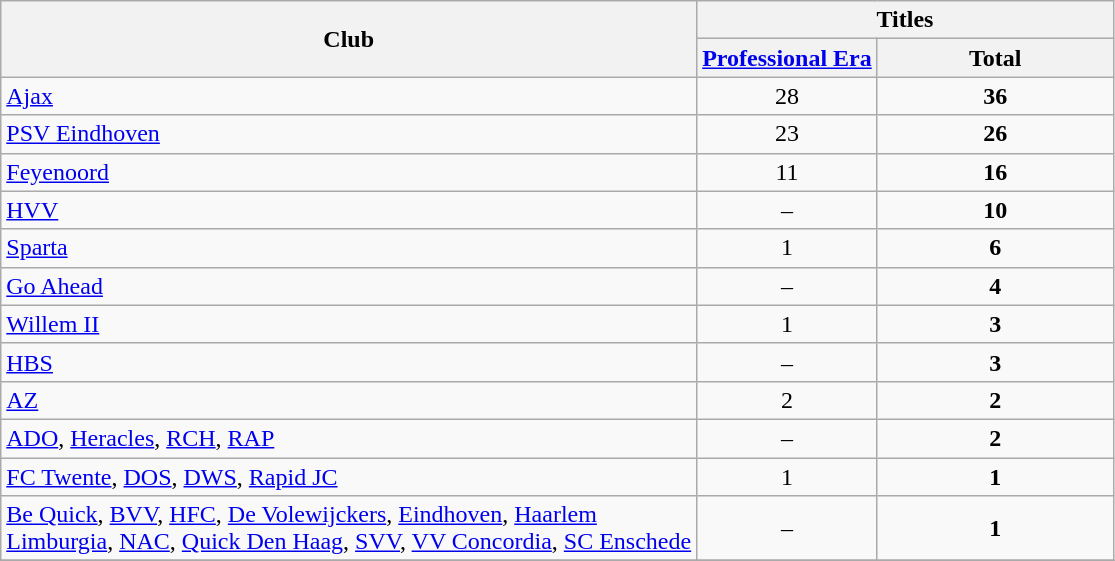<table class="wikitable sortable">
<tr>
<th rowspan="2">Club</th>
<th colspan="2">Titles</th>
</tr>
<tr>
<th><a href='#'>Professional Era</a></th>
<th width=150px>Total</th>
</tr>
<tr>
<td><a href='#'>Ajax</a></td>
<td style="text-align:center;">28</td>
<td style="text-align:center;"><strong>36</strong></td>
</tr>
<tr>
<td><a href='#'>PSV Eindhoven</a></td>
<td style="text-align:center;">23</td>
<td style="text-align:center;"><strong>26</strong></td>
</tr>
<tr>
<td><a href='#'>Feyenoord</a></td>
<td style="text-align:center;">11</td>
<td style="text-align:center;"><strong>16</strong></td>
</tr>
<tr>
<td><a href='#'>HVV</a></td>
<td style="text-align:center;">–</td>
<td style="text-align:center;"><strong>10</strong></td>
</tr>
<tr>
<td><a href='#'>Sparta</a></td>
<td style="text-align:center;">1</td>
<td style="text-align:center;"><strong>6</strong></td>
</tr>
<tr>
<td><a href='#'>Go Ahead</a></td>
<td style="text-align:center;">–</td>
<td style="text-align:center;"><strong>4</strong></td>
</tr>
<tr>
<td><a href='#'>Willem II</a></td>
<td style="text-align:center;">1</td>
<td style="text-align:center;"><strong>3</strong></td>
</tr>
<tr>
<td><a href='#'>HBS</a></td>
<td style="text-align:center;">–</td>
<td style="text-align:center;"><strong>3</strong></td>
</tr>
<tr>
<td><a href='#'>AZ</a></td>
<td style="text-align:center;">2</td>
<td style="text-align:center;"><strong>2</strong></td>
</tr>
<tr>
<td><a href='#'>ADO</a>, <a href='#'>Heracles</a>, <a href='#'>RCH</a>, <a href='#'>RAP</a></td>
<td style="text-align:center;">–</td>
<td style="text-align:center;"><strong>2</strong></td>
</tr>
<tr>
<td><a href='#'>FC Twente</a>, <a href='#'>DOS</a>, <a href='#'>DWS</a>, <a href='#'>Rapid JC</a></td>
<td style="text-align:center;">1</td>
<td style="text-align:center;"><strong>1</strong></td>
</tr>
<tr>
<td><a href='#'>Be Quick</a>, <a href='#'>BVV</a>, <a href='#'>HFC</a>, <a href='#'>De Volewijckers</a>, <a href='#'>Eindhoven</a>, <a href='#'>Haarlem</a><br><a href='#'>Limburgia</a>, <a href='#'>NAC</a>, <a href='#'>Quick Den Haag</a>, <a href='#'>SVV</a>, <a href='#'>VV Concordia</a>, <a href='#'>SC Enschede</a></td>
<td style="text-align:center;">–</td>
<td style="text-align:center;"><strong>1</strong></td>
</tr>
<tr>
</tr>
</table>
